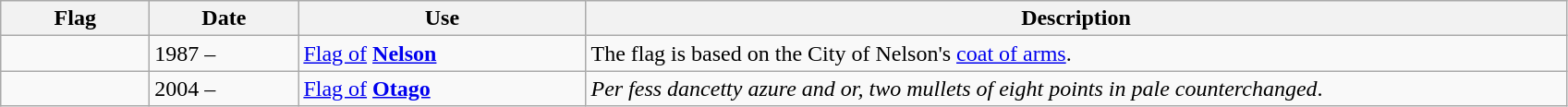<table class="wikitable" style="background:#FFFFF">
<tr>
<th style="width:100px">Flag</th>
<th style="width:100px">Date</th>
<th style="width:200px">Use</th>
<th style="width:700px">Description</th>
</tr>
<tr>
<td></td>
<td>1987 –</td>
<td><a href='#'>Flag of</a> <strong><a href='#'>Nelson</a></strong></td>
<td>The flag is based on the City of Nelson's <a href='#'>coat of arms</a>.</td>
</tr>
<tr>
<td></td>
<td>2004 –</td>
<td><a href='#'>Flag of</a> <strong><a href='#'>Otago</a></strong></td>
<td><em>Per fess dancetty azure and or, two mullets of eight points in pale counterchanged</em>.</td>
</tr>
</table>
